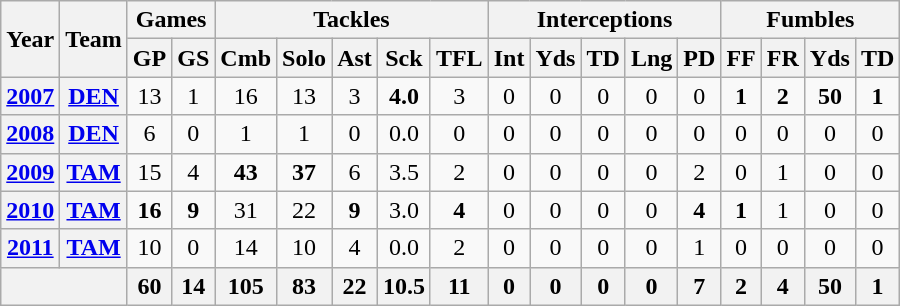<table class="wikitable" style="text-align:center">
<tr>
<th rowspan="2">Year</th>
<th rowspan="2">Team</th>
<th colspan="2">Games</th>
<th colspan="5">Tackles</th>
<th colspan="5">Interceptions</th>
<th colspan="4">Fumbles</th>
</tr>
<tr>
<th>GP</th>
<th>GS</th>
<th>Cmb</th>
<th>Solo</th>
<th>Ast</th>
<th>Sck</th>
<th>TFL</th>
<th>Int</th>
<th>Yds</th>
<th>TD</th>
<th>Lng</th>
<th>PD</th>
<th>FF</th>
<th>FR</th>
<th>Yds</th>
<th>TD</th>
</tr>
<tr>
<th><a href='#'>2007</a></th>
<th><a href='#'>DEN</a></th>
<td>13</td>
<td>1</td>
<td>16</td>
<td>13</td>
<td>3</td>
<td><strong>4.0</strong></td>
<td>3</td>
<td>0</td>
<td>0</td>
<td>0</td>
<td>0</td>
<td>0</td>
<td><strong>1</strong></td>
<td><strong>2</strong></td>
<td><strong>50</strong></td>
<td><strong>1</strong></td>
</tr>
<tr>
<th><a href='#'>2008</a></th>
<th><a href='#'>DEN</a></th>
<td>6</td>
<td>0</td>
<td>1</td>
<td>1</td>
<td>0</td>
<td>0.0</td>
<td>0</td>
<td>0</td>
<td>0</td>
<td>0</td>
<td>0</td>
<td>0</td>
<td>0</td>
<td>0</td>
<td>0</td>
<td>0</td>
</tr>
<tr>
<th><a href='#'>2009</a></th>
<th><a href='#'>TAM</a></th>
<td>15</td>
<td>4</td>
<td><strong>43</strong></td>
<td><strong>37</strong></td>
<td>6</td>
<td>3.5</td>
<td>2</td>
<td>0</td>
<td>0</td>
<td>0</td>
<td>0</td>
<td>2</td>
<td>0</td>
<td>1</td>
<td>0</td>
<td>0</td>
</tr>
<tr>
<th><a href='#'>2010</a></th>
<th><a href='#'>TAM</a></th>
<td><strong>16</strong></td>
<td><strong>9</strong></td>
<td>31</td>
<td>22</td>
<td><strong>9</strong></td>
<td>3.0</td>
<td><strong>4</strong></td>
<td>0</td>
<td>0</td>
<td>0</td>
<td>0</td>
<td><strong>4</strong></td>
<td><strong>1</strong></td>
<td>1</td>
<td>0</td>
<td>0</td>
</tr>
<tr>
<th><a href='#'>2011</a></th>
<th><a href='#'>TAM</a></th>
<td>10</td>
<td>0</td>
<td>14</td>
<td>10</td>
<td>4</td>
<td>0.0</td>
<td>2</td>
<td>0</td>
<td>0</td>
<td>0</td>
<td>0</td>
<td>1</td>
<td>0</td>
<td>0</td>
<td>0</td>
<td>0</td>
</tr>
<tr>
<th colspan="2"></th>
<th>60</th>
<th>14</th>
<th>105</th>
<th>83</th>
<th>22</th>
<th>10.5</th>
<th>11</th>
<th>0</th>
<th>0</th>
<th>0</th>
<th>0</th>
<th>7</th>
<th>2</th>
<th>4</th>
<th>50</th>
<th>1</th>
</tr>
</table>
